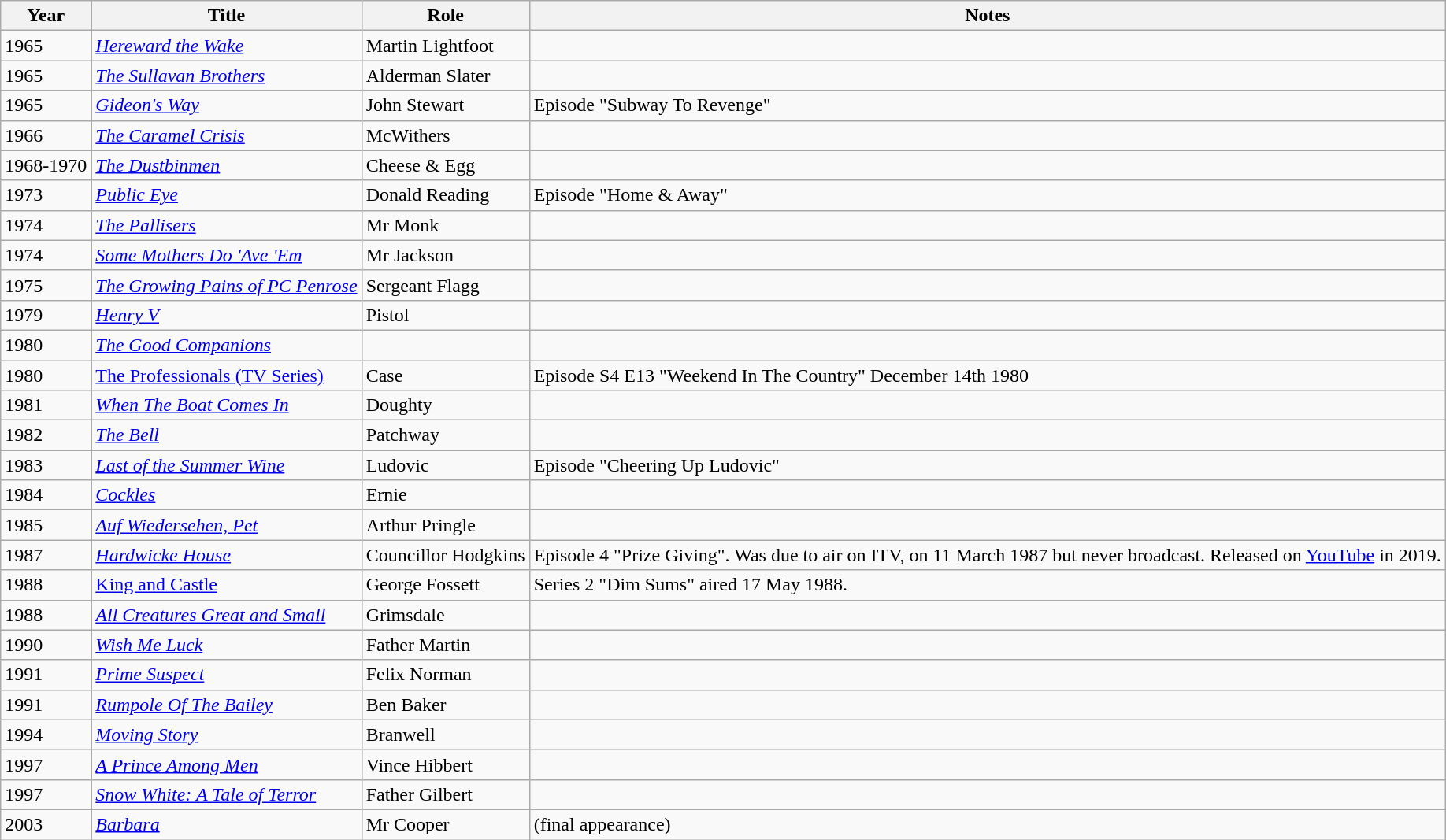<table class="wikitable">
<tr>
<th>Year</th>
<th>Title</th>
<th>Role</th>
<th>Notes</th>
</tr>
<tr>
<td>1965</td>
<td><em><a href='#'>Hereward the Wake</a></em></td>
<td>Martin Lightfoot</td>
<td></td>
</tr>
<tr>
<td>1965</td>
<td><em><a href='#'>The Sullavan Brothers</a></em></td>
<td>Alderman Slater</td>
<td></td>
</tr>
<tr>
<td>1965</td>
<td><em><a href='#'>Gideon's Way</a></em></td>
<td>John Stewart</td>
<td>Episode "Subway To Revenge"</td>
</tr>
<tr>
<td>1966</td>
<td><em><a href='#'>The Caramel Crisis</a></em></td>
<td>McWithers</td>
<td></td>
</tr>
<tr>
<td>1968-1970</td>
<td><em><a href='#'>The Dustbinmen</a></em></td>
<td>Cheese & Egg</td>
<td></td>
</tr>
<tr>
<td>1973</td>
<td><em><a href='#'>Public Eye</a></em></td>
<td>Donald Reading</td>
<td>Episode "Home & Away"</td>
</tr>
<tr>
<td>1974</td>
<td><em><a href='#'>The Pallisers</a></em></td>
<td>Mr Monk</td>
<td></td>
</tr>
<tr>
<td>1974</td>
<td><em><a href='#'>Some Mothers Do 'Ave 'Em</a></em></td>
<td>Mr Jackson</td>
<td></td>
</tr>
<tr>
<td>1975</td>
<td><em><a href='#'>The Growing Pains of PC Penrose</a></em></td>
<td>Sergeant Flagg</td>
<td></td>
</tr>
<tr>
<td>1979</td>
<td><em><a href='#'>Henry V</a></em></td>
<td>Pistol</td>
<td></td>
</tr>
<tr>
<td>1980</td>
<td><em><a href='#'>The Good Companions</a></em></td>
<td></td>
<td></td>
</tr>
<tr>
<td>1980</td>
<td><a href='#'>The Professionals (TV Series)</a></td>
<td>Case</td>
<td>Episode S4 E13 "Weekend In The Country" December 14th 1980</td>
</tr>
<tr>
<td>1981</td>
<td><em><a href='#'>When The Boat Comes In</a></em></td>
<td>Doughty</td>
<td></td>
</tr>
<tr>
<td>1982</td>
<td><em><a href='#'>The Bell</a></em></td>
<td>Patchway</td>
<td></td>
</tr>
<tr>
<td>1983</td>
<td><em><a href='#'>Last of the Summer Wine</a></em></td>
<td>Ludovic</td>
<td>Episode "Cheering Up Ludovic"</td>
</tr>
<tr>
<td>1984</td>
<td><em><a href='#'>Cockles</a></em></td>
<td>Ernie</td>
<td></td>
</tr>
<tr>
<td>1985</td>
<td><em><a href='#'>Auf Wiedersehen, Pet</a></em></td>
<td>Arthur Pringle</td>
<td></td>
</tr>
<tr>
<td>1987</td>
<td><em><a href='#'>Hardwicke House</a></em></td>
<td>Councillor Hodgkins</td>
<td>Episode 4 "Prize Giving". Was due to air on ITV, on 11 March 1987 but never broadcast. Released on <a href='#'>YouTube</a> in 2019.</td>
</tr>
<tr>
<td>1988</td>
<td><a href='#'>King and Castle</a></td>
<td>George Fossett</td>
<td>Series 2 "Dim Sums" aired 17 May 1988.</td>
</tr>
<tr>
<td>1988</td>
<td><em><a href='#'>All Creatures Great and Small</a></em></td>
<td>Grimsdale</td>
<td></td>
</tr>
<tr>
<td>1990</td>
<td><em><a href='#'>Wish Me Luck</a></em></td>
<td>Father Martin</td>
<td></td>
</tr>
<tr>
<td>1991</td>
<td><em><a href='#'>Prime Suspect</a></em></td>
<td>Felix Norman</td>
<td></td>
</tr>
<tr>
<td>1991</td>
<td><em><a href='#'>Rumpole Of The Bailey</a></em></td>
<td>Ben Baker</td>
<td></td>
</tr>
<tr>
<td>1994</td>
<td><em><a href='#'>Moving Story</a></em></td>
<td>Branwell</td>
<td></td>
</tr>
<tr>
<td>1997</td>
<td><em><a href='#'>A Prince Among Men</a></em></td>
<td>Vince Hibbert</td>
<td></td>
</tr>
<tr>
<td>1997</td>
<td><em><a href='#'>Snow White: A Tale of Terror</a></em></td>
<td>Father Gilbert</td>
<td></td>
</tr>
<tr>
<td>2003</td>
<td><em><a href='#'>Barbara</a></em></td>
<td>Mr Cooper</td>
<td>(final appearance)</td>
</tr>
</table>
